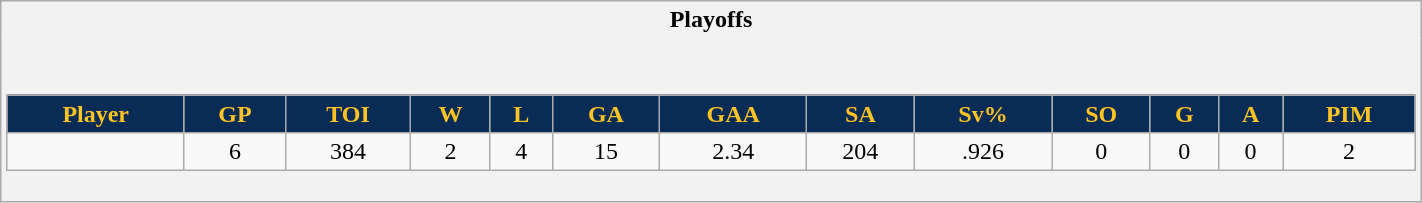<table class="wikitable" style="border: 1px solid #aaa;" width="75%">
<tr>
<th style="border: 0;">Playoffs</th>
</tr>
<tr>
<td style="background: #f2f2f2; border: 0; text-align: center;"><br><table class="wikitable sortable" width="100%">
<tr align="center"  bgcolor="#dddddd">
<th style="background:#092c57;color:#ffc322;">Player</th>
<th style="background:#092c57;color:#ffc322;">GP</th>
<th style="background:#092c57;color:#ffc322;">TOI</th>
<th style="background:#092c57;color:#ffc322;">W</th>
<th style="background:#092c57;color:#ffc322;">L</th>
<th style="background:#092c57;color:#ffc322;">GA</th>
<th style="background:#092c57;color:#ffc322;">GAA</th>
<th style="background:#092c57;color:#ffc322;">SA</th>
<th style="background:#092c57;color:#ffc322;">Sv%</th>
<th style="background:#092c57;color:#ffc322;">SO</th>
<th style="background:#092c57;color:#ffc322;">G</th>
<th style="background:#092c57;color:#ffc322;">A</th>
<th style="background:#092c57;color:#ffc322;">PIM</th>
</tr>
<tr align=center>
<td></td>
<td>6</td>
<td>384</td>
<td>2</td>
<td>4</td>
<td>15</td>
<td>2.34</td>
<td>204</td>
<td>.926</td>
<td>0</td>
<td>0</td>
<td>0</td>
<td>2</td>
</tr>
</table>
</td>
</tr>
</table>
